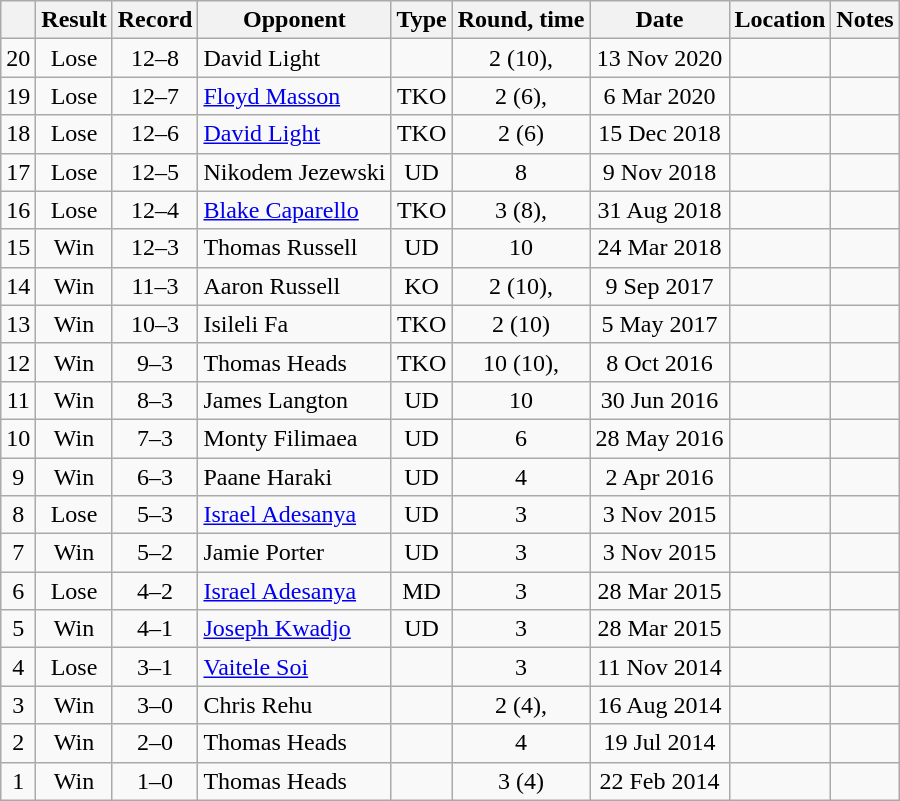<table class="wikitable" style="text-align:center">
<tr>
<th></th>
<th>Result</th>
<th>Record</th>
<th>Opponent</th>
<th>Type</th>
<th>Round, time</th>
<th>Date</th>
<th>Location</th>
<th>Notes</th>
</tr>
<tr>
<td>20</td>
<td>Lose</td>
<td>12–8</td>
<td style="text-align:left;">David Light</td>
<td></td>
<td>2 (10), </td>
<td>13 Nov 2020</td>
<td style="text-align:left;"></td>
<td style="text-align:left;"></td>
</tr>
<tr>
<td>19</td>
<td>Lose</td>
<td>12–7</td>
<td style="text-align:left;"><a href='#'>Floyd Masson</a></td>
<td>TKO</td>
<td>2 (6), </td>
<td>6 Mar 2020</td>
<td style="text-align:left;"></td>
<td></td>
</tr>
<tr>
<td>18</td>
<td>Lose</td>
<td>12–6</td>
<td style="text-align:left;"><a href='#'>David Light</a></td>
<td>TKO</td>
<td>2 (6)</td>
<td>15 Dec 2018</td>
<td style="text-align:left;"></td>
<td></td>
</tr>
<tr>
<td>17</td>
<td>Lose</td>
<td>12–5</td>
<td style="text-align:left;">Nikodem Jezewski</td>
<td>UD</td>
<td>8</td>
<td>9 Nov 2018</td>
<td style="text-align:left;"></td>
<td style="text-align:left;"></td>
</tr>
<tr>
<td>16</td>
<td>Lose</td>
<td>12–4</td>
<td style="text-align:left;"><a href='#'>Blake Caparello</a></td>
<td>TKO</td>
<td>3 (8), </td>
<td>31 Aug 2018</td>
<td style="text-align:left;"></td>
<td style="text-align:left;"></td>
</tr>
<tr>
<td>15</td>
<td>Win</td>
<td>12–3</td>
<td style="text-align:left;">Thomas Russell</td>
<td>UD</td>
<td>10</td>
<td>24 Mar 2018</td>
<td style="text-align:left;"></td>
<td style="text-align:left;"></td>
</tr>
<tr>
<td>14</td>
<td>Win</td>
<td>11–3</td>
<td style="text-align:left;">Aaron Russell</td>
<td>KO</td>
<td>2 (10), </td>
<td>9 Sep 2017</td>
<td style="text-align:left;"></td>
<td style="text-align:left;"></td>
</tr>
<tr>
<td>13</td>
<td>Win</td>
<td>10–3</td>
<td style="text-align:left;">Isileli Fa</td>
<td>TKO</td>
<td>2 (10)</td>
<td>5 May 2017</td>
<td style="text-align:left;"></td>
<td style="text-align:left;"></td>
</tr>
<tr>
<td>12</td>
<td>Win</td>
<td>9–3</td>
<td style="text-align:left;">Thomas Heads</td>
<td>TKO</td>
<td>10 (10), </td>
<td>8 Oct 2016</td>
<td style="text-align:left;"></td>
<td style="text-align:left;"></td>
</tr>
<tr>
<td>11</td>
<td>Win</td>
<td>8–3</td>
<td style="text-align:left;">James Langton</td>
<td>UD</td>
<td>10</td>
<td>30 Jun 2016</td>
<td style="text-align:left;"></td>
<td style="text-align:left;"></td>
</tr>
<tr>
<td>10</td>
<td>Win</td>
<td>7–3</td>
<td style="text-align:left;">Monty Filimaea</td>
<td>UD</td>
<td>6</td>
<td>28 May 2016</td>
<td style="text-align:left;"></td>
<td style="text-align:left;"></td>
</tr>
<tr>
<td>9</td>
<td>Win</td>
<td>6–3</td>
<td style="text-align:left;">Paane Haraki</td>
<td>UD</td>
<td>4</td>
<td>2 Apr 2016</td>
<td style="text-align:left;"></td>
<td></td>
</tr>
<tr>
<td>8</td>
<td>Lose</td>
<td>5–3</td>
<td style="text-align:left;"><a href='#'>Israel Adesanya</a></td>
<td>UD</td>
<td>3</td>
<td>3 Nov 2015</td>
<td style="text-align:left;"></td>
<td style="text-align:left;"></td>
</tr>
<tr>
<td>7</td>
<td>Win</td>
<td>5–2</td>
<td style="text-align:left;">Jamie Porter</td>
<td>UD</td>
<td>3</td>
<td>3 Nov 2015</td>
<td style="text-align:left;"></td>
<td style="text-align:left;"></td>
</tr>
<tr>
<td>6</td>
<td>Lose</td>
<td>4–2</td>
<td style="text-align:left;"><a href='#'>Israel Adesanya</a></td>
<td>MD</td>
<td>3</td>
<td>28 Mar 2015</td>
<td style="text-align:left;"></td>
<td style="text-align:left;"></td>
</tr>
<tr>
<td>5</td>
<td>Win</td>
<td>4–1</td>
<td style="text-align:left;"><a href='#'>Joseph Kwadjo</a></td>
<td>UD</td>
<td>3</td>
<td>28 Mar 2015</td>
<td style="text-align:left;"></td>
<td style="text-align:left;"></td>
</tr>
<tr>
<td>4</td>
<td>Lose</td>
<td>3–1</td>
<td style="text-align:left;"><a href='#'>Vaitele Soi</a></td>
<td></td>
<td>3</td>
<td>11 Nov 2014</td>
<td style="text-align:left;"></td>
<td style="text-align:left;"></td>
</tr>
<tr>
<td>3</td>
<td>Win</td>
<td>3–0</td>
<td style="text-align:left;">Chris Rehu</td>
<td></td>
<td>2 (4), </td>
<td>16 Aug 2014</td>
<td style="text-align:left;"></td>
<td></td>
</tr>
<tr>
<td>2</td>
<td>Win</td>
<td>2–0</td>
<td style="text-align:left;">Thomas Heads</td>
<td></td>
<td>4</td>
<td>19 Jul 2014</td>
<td style="text-align:left;"></td>
<td></td>
</tr>
<tr>
<td>1</td>
<td>Win</td>
<td>1–0</td>
<td style="text-align:left;">Thomas Heads</td>
<td></td>
<td>3 (4)</td>
<td>22 Feb 2014</td>
<td style="text-align:left;"></td>
<td></td>
</tr>
</table>
